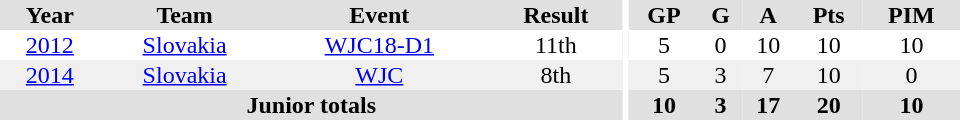<table border="0" cellpadding="1" cellspacing="0" ID="Table3" style="text-align:center; width:40em">
<tr ALIGN="center" bgcolor="#e0e0e0">
<th>Year</th>
<th>Team</th>
<th>Event</th>
<th>Result</th>
<th rowspan="99" bgcolor="#ffffff"></th>
<th>GP</th>
<th>G</th>
<th>A</th>
<th>Pts</th>
<th>PIM</th>
</tr>
<tr>
<td><a href='#'>2012</a></td>
<td><a href='#'>Slovakia</a></td>
<td><a href='#'>WJC18-D1</a></td>
<td>11th</td>
<td>5</td>
<td>0</td>
<td>10</td>
<td>10</td>
<td>10</td>
</tr>
<tr bgcolor="#f0f0f0">
<td><a href='#'>2014</a></td>
<td><a href='#'>Slovakia</a></td>
<td><a href='#'>WJC</a></td>
<td>8th</td>
<td>5</td>
<td>3</td>
<td>7</td>
<td>10</td>
<td>0</td>
</tr>
<tr bgcolor="#e0e0e0">
<th colspan="4">Junior totals</th>
<th>10</th>
<th>3</th>
<th>17</th>
<th>20</th>
<th>10</th>
</tr>
</table>
